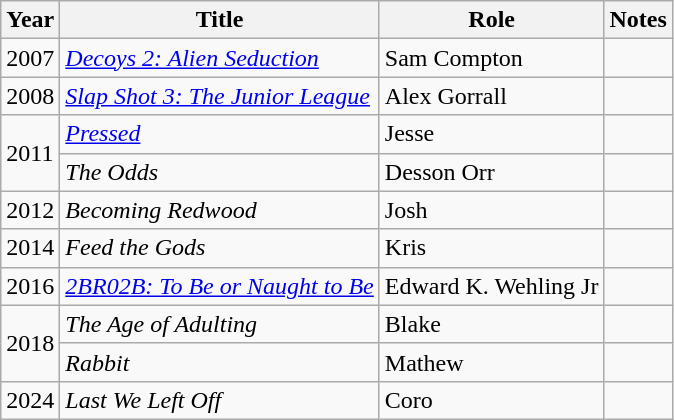<table class="wikitable sortable">
<tr>
<th>Year</th>
<th>Title</th>
<th>Role</th>
<th class="unsortable">Notes</th>
</tr>
<tr>
<td>2007</td>
<td><em><a href='#'>Decoys 2: Alien Seduction</a></em></td>
<td>Sam Compton</td>
<td></td>
</tr>
<tr>
<td>2008</td>
<td><em><a href='#'>Slap Shot 3: The Junior League</a></em></td>
<td>Alex Gorrall</td>
<td></td>
</tr>
<tr>
<td rowspan="2">2011</td>
<td><em><a href='#'>Pressed</a></em></td>
<td>Jesse</td>
<td></td>
</tr>
<tr>
<td data-sort-value="Odds, The"><em>The Odds</em></td>
<td>Desson Orr</td>
<td></td>
</tr>
<tr>
<td>2012</td>
<td><em>Becoming Redwood</em></td>
<td>Josh</td>
<td></td>
</tr>
<tr>
<td>2014</td>
<td><em>Feed the Gods</em></td>
<td>Kris</td>
<td></td>
</tr>
<tr>
<td>2016</td>
<td><em><a href='#'>2BR02B: To Be or Naught to Be</a></em></td>
<td>Edward K. Wehling Jr</td>
<td></td>
</tr>
<tr>
<td rowspan="2">2018</td>
<td data-sort-value="Age of Adulting, The"><em>The Age of Adulting</em></td>
<td>Blake</td>
<td></td>
</tr>
<tr>
<td><em>Rabbit</em></td>
<td>Mathew</td>
<td></td>
</tr>
<tr>
<td>2024</td>
<td><em>Last We Left Off</em></td>
<td>Coro</td>
<td></td>
</tr>
</table>
